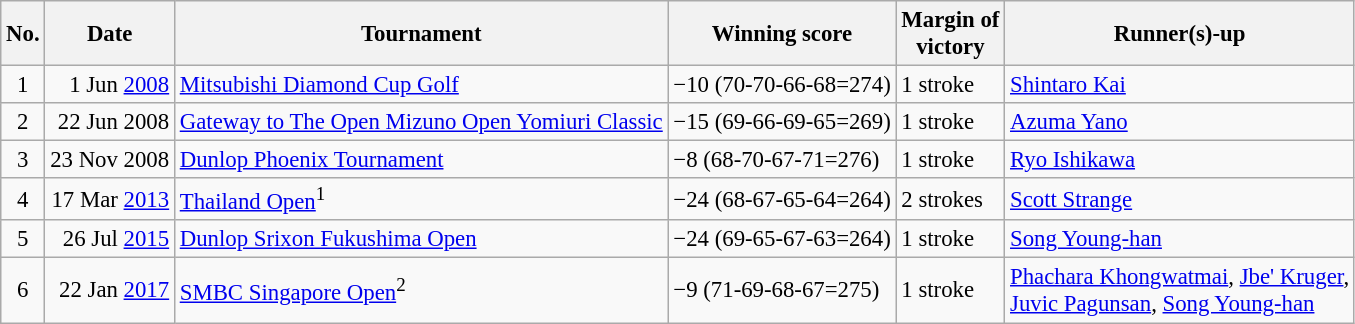<table class="wikitable" style="font-size:95%;">
<tr>
<th>No.</th>
<th>Date</th>
<th>Tournament</th>
<th>Winning score</th>
<th>Margin of<br>victory</th>
<th>Runner(s)-up</th>
</tr>
<tr>
<td align=center>1</td>
<td align=right>1 Jun <a href='#'>2008</a></td>
<td><a href='#'>Mitsubishi Diamond Cup Golf</a></td>
<td>−10 (70-70-66-68=274)</td>
<td>1 stroke</td>
<td> <a href='#'>Shintaro Kai</a></td>
</tr>
<tr>
<td align=center>2</td>
<td align=right>22 Jun 2008</td>
<td><a href='#'>Gateway to The Open Mizuno Open Yomiuri Classic</a></td>
<td>−15 (69-66-69-65=269)</td>
<td>1 stroke</td>
<td> <a href='#'>Azuma Yano</a></td>
</tr>
<tr>
<td align=center>3</td>
<td align=right>23 Nov 2008</td>
<td><a href='#'>Dunlop Phoenix Tournament</a></td>
<td>−8 (68-70-67-71=276)</td>
<td>1 stroke</td>
<td> <a href='#'>Ryo Ishikawa</a></td>
</tr>
<tr>
<td align=center>4</td>
<td align=right>17 Mar <a href='#'>2013</a></td>
<td><a href='#'>Thailand Open</a><sup>1</sup></td>
<td>−24 (68-67-65-64=264)</td>
<td>2 strokes</td>
<td> <a href='#'>Scott Strange</a></td>
</tr>
<tr>
<td align=center>5</td>
<td align=right>26 Jul <a href='#'>2015</a></td>
<td><a href='#'>Dunlop Srixon Fukushima Open</a></td>
<td>−24 (69-65-67-63=264)</td>
<td>1 stroke</td>
<td> <a href='#'>Song Young-han</a></td>
</tr>
<tr>
<td align=center>6</td>
<td align=right>22 Jan <a href='#'>2017</a></td>
<td><a href='#'>SMBC Singapore Open</a><sup>2</sup></td>
<td>−9 (71-69-68-67=275)</td>
<td>1 stroke</td>
<td> <a href='#'>Phachara Khongwatmai</a>,  <a href='#'>Jbe' Kruger</a>,<br> <a href='#'>Juvic Pagunsan</a>,  <a href='#'>Song Young-han</a></td>
</tr>
</table>
